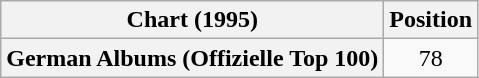<table class="wikitable plainrowheaders" style="text-align:center">
<tr>
<th scope="col">Chart (1995)</th>
<th scope="col">Position</th>
</tr>
<tr>
<th scope="row">German Albums (Offizielle Top 100)</th>
<td>78</td>
</tr>
</table>
